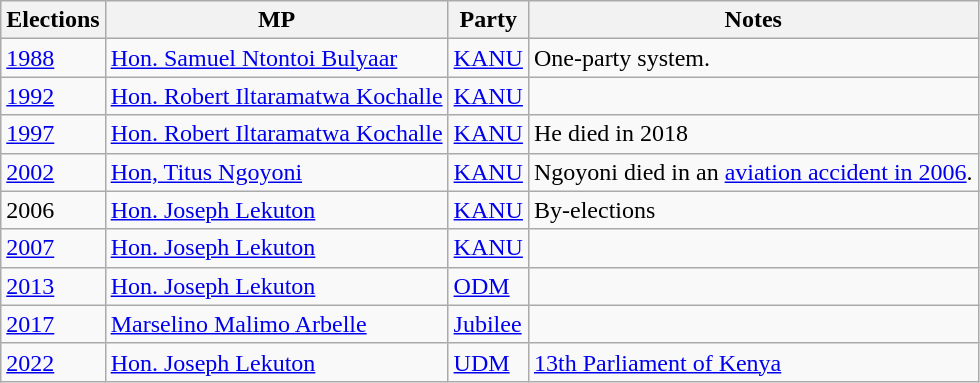<table class="wikitable">
<tr>
<th>Elections</th>
<th>MP </th>
<th>Party</th>
<th>Notes</th>
</tr>
<tr>
<td><a href='#'>1988</a></td>
<td><a href='#'>Hon. Samuel Ntontoi Bulyaar</a></td>
<td><a href='#'>KANU</a></td>
<td>One-party system.</td>
</tr>
<tr>
<td><a href='#'>1992</a></td>
<td><a href='#'>Hon. Robert Iltaramatwa Kochalle</a></td>
<td><a href='#'>KANU</a></td>
<td></td>
</tr>
<tr>
<td><a href='#'>1997</a></td>
<td><a href='#'>Hon. Robert Iltaramatwa Kochalle</a></td>
<td><a href='#'>KANU</a></td>
<td>He died in 2018</td>
</tr>
<tr>
<td><a href='#'>2002</a></td>
<td><a href='#'>Hon, Titus Ngoyoni</a></td>
<td><a href='#'>KANU</a></td>
<td>Ngoyoni died in an <a href='#'>aviation accident in 2006</a>.</td>
</tr>
<tr>
<td>2006</td>
<td><a href='#'>Hon. Joseph Lekuton</a></td>
<td><a href='#'>KANU</a></td>
<td>By-elections</td>
</tr>
<tr>
<td><a href='#'>2007</a></td>
<td><a href='#'>Hon. Joseph Lekuton</a></td>
<td><a href='#'>KANU</a></td>
<td></td>
</tr>
<tr>
<td><a href='#'>2013</a></td>
<td><a href='#'>Hon. Joseph Lekuton</a></td>
<td><a href='#'>ODM</a></td>
<td></td>
</tr>
<tr>
<td><a href='#'>2017</a></td>
<td><a href='#'>Marselino Malimo Arbelle</a></td>
<td><a href='#'>Jubilee</a></td>
<td></td>
</tr>
<tr>
<td><a href='#'>2022</a></td>
<td><a href='#'>Hon. Joseph Lekuton</a></td>
<td><a href='#'>UDM</a></td>
<td><a href='#'>13th Parliament of Kenya</a></td>
</tr>
</table>
